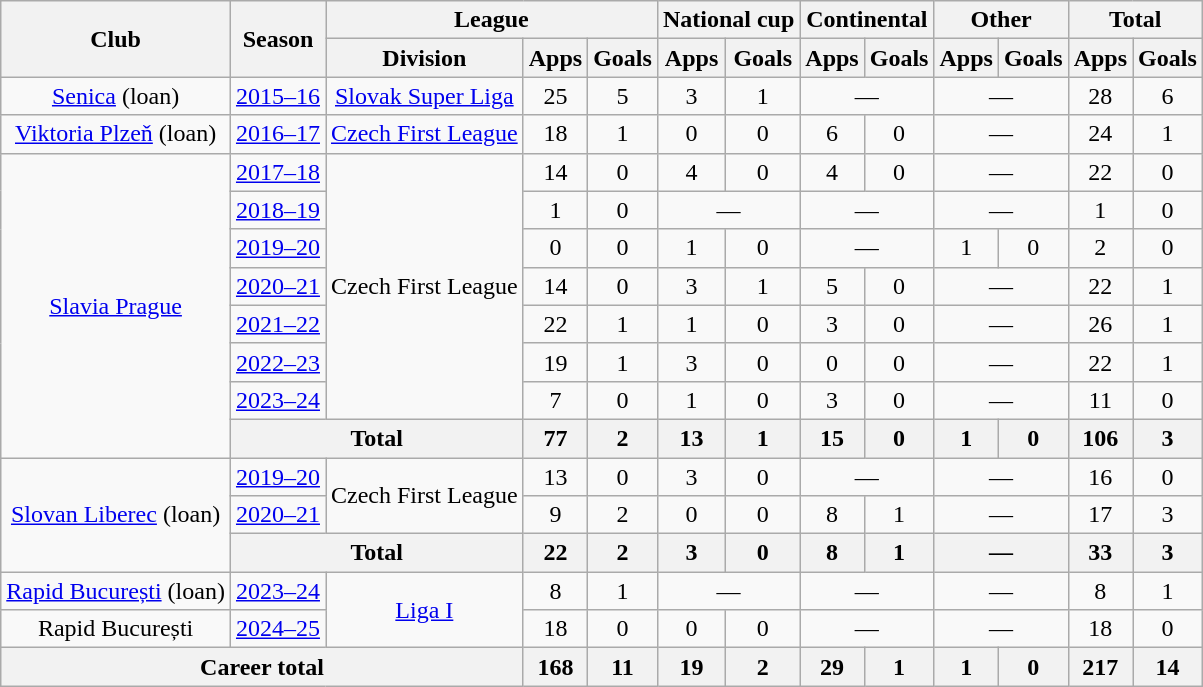<table class="wikitable" style="text-align:center">
<tr>
<th rowspan="2">Club</th>
<th rowspan="2">Season</th>
<th colspan="3">League</th>
<th colspan="2">National cup</th>
<th colspan="2">Continental</th>
<th colspan="2">Other</th>
<th colspan="2">Total</th>
</tr>
<tr>
<th>Division</th>
<th>Apps</th>
<th>Goals</th>
<th>Apps</th>
<th>Goals</th>
<th>Apps</th>
<th>Goals</th>
<th>Apps</th>
<th>Goals</th>
<th>Apps</th>
<th>Goals</th>
</tr>
<tr>
<td><a href='#'>Senica</a> (loan)</td>
<td><a href='#'>2015–16</a></td>
<td><a href='#'>Slovak Super Liga</a></td>
<td>25</td>
<td>5</td>
<td>3</td>
<td>1</td>
<td colspan="2">—</td>
<td colspan="2">—</td>
<td>28</td>
<td>6</td>
</tr>
<tr>
<td><a href='#'>Viktoria Plzeň</a> (loan)</td>
<td><a href='#'>2016–17</a></td>
<td><a href='#'>Czech First League</a></td>
<td>18</td>
<td>1</td>
<td>0</td>
<td>0</td>
<td>6</td>
<td>0</td>
<td colspan="2">—</td>
<td>24</td>
<td>1</td>
</tr>
<tr>
<td rowspan="8"><a href='#'>Slavia Prague</a></td>
<td><a href='#'>2017–18</a></td>
<td rowspan="7">Czech First League</td>
<td>14</td>
<td>0</td>
<td>4</td>
<td>0</td>
<td>4</td>
<td>0</td>
<td colspan="2">—</td>
<td>22</td>
<td>0</td>
</tr>
<tr>
<td><a href='#'>2018–19</a></td>
<td>1</td>
<td>0</td>
<td colspan="2">—</td>
<td colspan="2">—</td>
<td colspan="2">—</td>
<td>1</td>
<td>0</td>
</tr>
<tr>
<td><a href='#'>2019–20</a></td>
<td>0</td>
<td>0</td>
<td>1</td>
<td>0</td>
<td colspan="2">—</td>
<td>1</td>
<td>0</td>
<td>2</td>
<td>0</td>
</tr>
<tr>
<td><a href='#'>2020–21</a></td>
<td>14</td>
<td>0</td>
<td>3</td>
<td>1</td>
<td>5</td>
<td>0</td>
<td colspan="2">—</td>
<td>22</td>
<td>1</td>
</tr>
<tr>
<td><a href='#'>2021–22</a></td>
<td>22</td>
<td>1</td>
<td>1</td>
<td>0</td>
<td>3</td>
<td>0</td>
<td colspan="2">—</td>
<td>26</td>
<td>1</td>
</tr>
<tr>
<td><a href='#'>2022–23</a></td>
<td>19</td>
<td>1</td>
<td>3</td>
<td>0</td>
<td>0</td>
<td>0</td>
<td colspan="2">—</td>
<td>22</td>
<td>1</td>
</tr>
<tr>
<td><a href='#'>2023–24</a></td>
<td>7</td>
<td>0</td>
<td>1</td>
<td>0</td>
<td>3</td>
<td>0</td>
<td colspan="2">—</td>
<td>11</td>
<td>0</td>
</tr>
<tr>
<th colspan="2">Total</th>
<th>77</th>
<th>2</th>
<th>13</th>
<th>1</th>
<th>15</th>
<th>0</th>
<th>1</th>
<th>0</th>
<th>106</th>
<th>3</th>
</tr>
<tr>
<td rowspan="3"><a href='#'>Slovan Liberec</a> (loan)</td>
<td><a href='#'>2019–20</a></td>
<td rowspan="2">Czech First League</td>
<td>13</td>
<td>0</td>
<td>3</td>
<td>0</td>
<td colspan="2">—</td>
<td colspan="2">—</td>
<td>16</td>
<td>0</td>
</tr>
<tr>
<td><a href='#'>2020–21</a></td>
<td>9</td>
<td>2</td>
<td>0</td>
<td>0</td>
<td>8</td>
<td>1</td>
<td colspan="2">—</td>
<td>17</td>
<td>3</td>
</tr>
<tr>
<th colspan="2">Total</th>
<th>22</th>
<th>2</th>
<th>3</th>
<th>0</th>
<th>8</th>
<th>1</th>
<th colspan="2">—</th>
<th>33</th>
<th>3</th>
</tr>
<tr>
<td><a href='#'>Rapid București</a> (loan)</td>
<td><a href='#'>2023–24</a></td>
<td rowspan="2"><a href='#'>Liga I</a></td>
<td>8</td>
<td>1</td>
<td colspan="2">—</td>
<td colspan="2">—</td>
<td colspan="2">—</td>
<td>8</td>
<td>1</td>
</tr>
<tr>
<td>Rapid București</td>
<td><a href='#'>2024–25</a></td>
<td>18</td>
<td>0</td>
<td>0</td>
<td>0</td>
<td colspan="2">—</td>
<td colspan="2">—</td>
<td>18</td>
<td>0</td>
</tr>
<tr>
<th colspan="3">Career total</th>
<th>168</th>
<th>11</th>
<th>19</th>
<th>2</th>
<th>29</th>
<th>1</th>
<th>1</th>
<th>0</th>
<th>217</th>
<th>14</th>
</tr>
</table>
